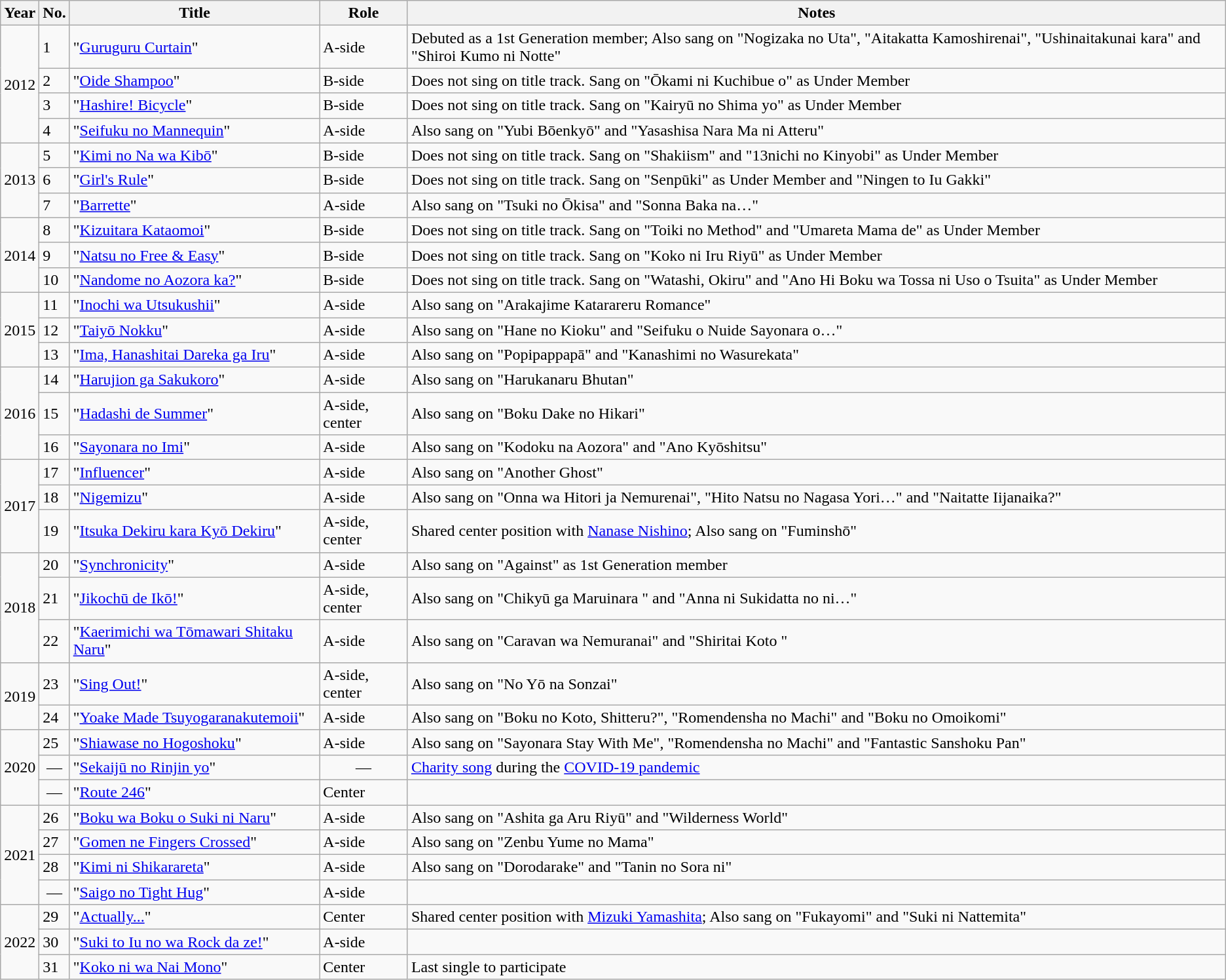<table class="wikitable sortable">
<tr>
<th>Year</th>
<th data-sort-type="number">No.</th>
<th>Title</th>
<th class="unsortable">Role</th>
<th class="unsortable">Notes</th>
</tr>
<tr>
<td rowspan="4">2012</td>
<td>1</td>
<td>"<a href='#'>Guruguru Curtain</a>"</td>
<td>A-side</td>
<td>Debuted as a 1st Generation member; Also sang on "Nogizaka no Uta", "Aitakatta Kamoshirenai", "Ushinaitakunai kara" and "Shiroi Kumo ni Notte"</td>
</tr>
<tr>
<td>2</td>
<td>"<a href='#'>Oide Shampoo</a>"</td>
<td>B-side</td>
<td>Does not sing on title track. Sang on "Ōkami ni Kuchibue o" as Under Member</td>
</tr>
<tr>
<td>3</td>
<td>"<a href='#'>Hashire! Bicycle</a>"</td>
<td>B-side</td>
<td>Does not sing on title track. Sang on "Kairyū no Shima yo" as Under Member</td>
</tr>
<tr>
<td>4</td>
<td>"<a href='#'>Seifuku no Mannequin</a>"</td>
<td>A-side</td>
<td>Also sang on "Yubi Bōenkyō" and "Yasashisa Nara Ma ni Atteru"</td>
</tr>
<tr>
<td rowspan="3">2013</td>
<td>5</td>
<td>"<a href='#'>Kimi no Na wa Kibō</a>"</td>
<td>B-side</td>
<td>Does not sing on title track. Sang on "Shakiism" and "13nichi no Kinyobi" as Under Member</td>
</tr>
<tr>
<td>6</td>
<td>"<a href='#'>Girl's Rule</a>"</td>
<td>B-side</td>
<td>Does not sing on title track. Sang on "Senpūki" as Under Member and "Ningen to Iu Gakki"</td>
</tr>
<tr>
<td>7</td>
<td>"<a href='#'>Barrette</a>"</td>
<td>A-side</td>
<td>Also sang on "Tsuki no Ōkisa" and "Sonna Baka na…"</td>
</tr>
<tr>
<td rowspan="3">2014</td>
<td>8</td>
<td>"<a href='#'>Kizuitara Kataomoi</a>"</td>
<td>B-side</td>
<td>Does not sing on title track. Sang on "Toiki no Method" and "Umareta Mama de" as Under Member</td>
</tr>
<tr>
<td>9</td>
<td>"<a href='#'>Natsu no Free & Easy</a>"</td>
<td>B-side</td>
<td>Does not sing on title track. Sang on "Koko ni Iru Riyū" as Under Member</td>
</tr>
<tr>
<td>10</td>
<td>"<a href='#'>Nandome no Aozora ka?</a>"</td>
<td>B-side</td>
<td>Does not sing on title track. Sang on "Watashi, Okiru" and "Ano Hi Boku wa Tossa ni Uso o Tsuita" as Under Member</td>
</tr>
<tr>
<td rowspan="3">2015</td>
<td>11</td>
<td>"<a href='#'>Inochi wa Utsukushii</a>"</td>
<td>A-side</td>
<td>Also sang on "Arakajime Katarareru Romance"</td>
</tr>
<tr>
<td>12</td>
<td>"<a href='#'>Taiyō Nokku</a>"</td>
<td>A-side</td>
<td>Also sang on "Hane no Kioku" and "Seifuku o Nuide Sayonara o…"</td>
</tr>
<tr>
<td>13</td>
<td>"<a href='#'>Ima, Hanashitai Dareka ga Iru</a>"</td>
<td>A-side</td>
<td>Also sang on "Popipappapā" and "Kanashimi no Wasurekata"</td>
</tr>
<tr>
<td rowspan="3">2016</td>
<td>14</td>
<td>"<a href='#'>Harujion ga Sakukoro</a>"</td>
<td>A-side</td>
<td>Also sang on "Harukanaru Bhutan"</td>
</tr>
<tr>
<td>15</td>
<td>"<a href='#'>Hadashi de Summer</a>"</td>
<td>A-side, center</td>
<td>Also sang on "Boku Dake no Hikari"</td>
</tr>
<tr>
<td>16</td>
<td>"<a href='#'>Sayonara no Imi</a>"</td>
<td>A-side</td>
<td>Also sang on "Kodoku na Aozora" and "Ano Kyōshitsu"</td>
</tr>
<tr>
<td rowspan="3">2017</td>
<td>17</td>
<td>"<a href='#'>Influencer</a>"</td>
<td>A-side</td>
<td>Also sang on "Another Ghost"</td>
</tr>
<tr>
<td>18</td>
<td>"<a href='#'>Nigemizu</a>"</td>
<td>A-side</td>
<td>Also sang on "Onna wa Hitori ja Nemurenai", "Hito Natsu no Nagasa Yori…" and "Naitatte Iijanaika?"</td>
</tr>
<tr>
<td>19</td>
<td>"<a href='#'>Itsuka Dekiru kara Kyō Dekiru</a>"</td>
<td>A-side, center</td>
<td>Shared center position with <a href='#'>Nanase Nishino</a>; Also sang on "Fuminshō"</td>
</tr>
<tr>
<td rowspan="3">2018</td>
<td>20</td>
<td>"<a href='#'>Synchronicity</a>"</td>
<td>A-side</td>
<td>Also sang on "Against" as 1st Generation member</td>
</tr>
<tr>
<td>21</td>
<td>"<a href='#'>Jikochū de Ikō!</a>"</td>
<td>A-side, center</td>
<td>Also sang on "Chikyū ga Maruinara " and "Anna ni Sukidatta no ni…"</td>
</tr>
<tr>
<td>22</td>
<td>"<a href='#'>Kaerimichi wa Tōmawari Shitaku Naru</a>"</td>
<td>A-side</td>
<td>Also sang on "Caravan wa Nemuranai" and "Shiritai Koto "</td>
</tr>
<tr>
<td rowspan="2">2019</td>
<td>23</td>
<td>"<a href='#'>Sing Out!</a>"</td>
<td>A-side, center</td>
<td>Also sang on "No Yō na Sonzai"</td>
</tr>
<tr>
<td>24</td>
<td>"<a href='#'>Yoake Made Tsuyogaranakutemoii</a>"</td>
<td>A-side</td>
<td>Also sang on "Boku no Koto, Shitteru?", "Romendensha no Machi" and "Boku no Omoikomi"</td>
</tr>
<tr>
<td rowspan="3">2020</td>
<td>25</td>
<td>"<a href='#'>Shiawase no Hogoshoku</a>"</td>
<td>A-side</td>
<td>Also sang on "Sayonara Stay With Me", "Romendensha no Machi" and "Fantastic Sanshoku Pan"</td>
</tr>
<tr>
<td align="center">—</td>
<td>"<a href='#'>Sekaijū no Rinjin yo</a>"</td>
<td align="center">—</td>
<td><a href='#'>Charity song</a> during the <a href='#'>COVID-19 pandemic</a></td>
</tr>
<tr>
<td align="center">—</td>
<td>"<a href='#'>Route 246</a>"</td>
<td>Center</td>
<td></td>
</tr>
<tr>
<td rowspan="4">2021</td>
<td>26</td>
<td>"<a href='#'>Boku wa Boku o Suki ni Naru</a>"</td>
<td>A-side</td>
<td>Also sang on "Ashita ga Aru Riyū" and "Wilderness World"</td>
</tr>
<tr>
<td>27</td>
<td>"<a href='#'>Gomen ne Fingers Crossed</a>"</td>
<td>A-side</td>
<td>Also sang on "Zenbu Yume no Mama"</td>
</tr>
<tr>
<td>28</td>
<td>"<a href='#'>Kimi ni Shikarareta</a>"</td>
<td>A-side</td>
<td>Also sang on "Dorodarake" and "Tanin no Sora ni"</td>
</tr>
<tr>
<td align="center">—</td>
<td>"<a href='#'>Saigo no Tight Hug</a>"</td>
<td>A-side</td>
<td></td>
</tr>
<tr>
<td rowspan="3">2022</td>
<td>29</td>
<td>"<a href='#'>Actually...</a>"</td>
<td>Center</td>
<td>Shared center position with <a href='#'>Mizuki Yamashita</a>; Also sang on "Fukayomi" and "Suki ni Nattemita"</td>
</tr>
<tr>
<td>30</td>
<td>"<a href='#'>Suki to Iu no wa Rock da ze!</a>"</td>
<td>A-side</td>
<td></td>
</tr>
<tr>
<td>31</td>
<td>"<a href='#'>Koko ni wa Nai Mono</a>"</td>
<td>Center</td>
<td>Last single to participate</td>
</tr>
</table>
